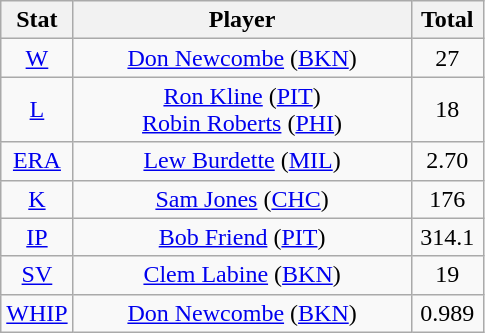<table class="wikitable" style="text-align:center;">
<tr>
<th style="width:15%;">Stat</th>
<th>Player</th>
<th style="width:15%;">Total</th>
</tr>
<tr>
<td><a href='#'>W</a></td>
<td><a href='#'>Don Newcombe</a> (<a href='#'>BKN</a>)</td>
<td>27</td>
</tr>
<tr>
<td><a href='#'>L</a></td>
<td><a href='#'>Ron Kline</a> (<a href='#'>PIT</a>)<br><a href='#'>Robin Roberts</a> (<a href='#'>PHI</a>)</td>
<td>18</td>
</tr>
<tr>
<td><a href='#'>ERA</a></td>
<td><a href='#'>Lew Burdette</a> (<a href='#'>MIL</a>)</td>
<td>2.70</td>
</tr>
<tr>
<td><a href='#'>K</a></td>
<td><a href='#'>Sam Jones</a> (<a href='#'>CHC</a>)</td>
<td>176</td>
</tr>
<tr>
<td><a href='#'>IP</a></td>
<td><a href='#'>Bob Friend</a> (<a href='#'>PIT</a>)</td>
<td>314.1</td>
</tr>
<tr>
<td><a href='#'>SV</a></td>
<td><a href='#'>Clem Labine</a> (<a href='#'>BKN</a>)</td>
<td>19</td>
</tr>
<tr>
<td><a href='#'>WHIP</a></td>
<td><a href='#'>Don Newcombe</a> (<a href='#'>BKN</a>)</td>
<td>0.989</td>
</tr>
</table>
